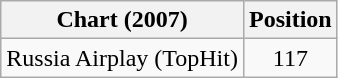<table class="wikitable">
<tr>
<th>Chart (2007)</th>
<th>Position</th>
</tr>
<tr>
<td>Russia Airplay (TopHit)</td>
<td align="center">117</td>
</tr>
</table>
